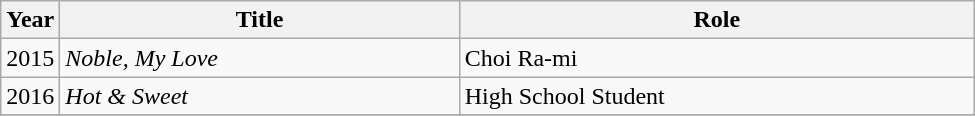<table class="wikitable" style="font-size: 100%; width:650px">
<tr>
<th width=10>Year</th>
<th>Title</th>
<th>Role</th>
</tr>
<tr>
<td>2015</td>
<td><em>Noble, My Love</em></td>
<td>Choi Ra-mi</td>
</tr>
<tr>
<td>2016</td>
<td><em>Hot & Sweet</em></td>
<td>High School Student</td>
</tr>
<tr>
</tr>
</table>
